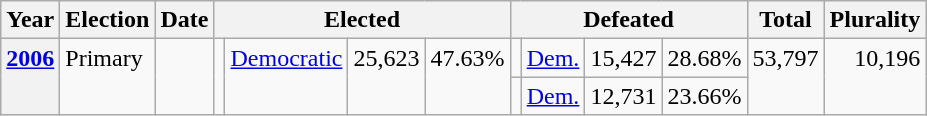<table class="wikitable">
<tr>
<th>Year</th>
<th>Election</th>
<th>Date</th>
<th colspan="4">Elected</th>
<th colspan="4">Defeated</th>
<th>Total</th>
<th>Plurality</th>
</tr>
<tr>
<th rowspan="2" valign="top"><a href='#'>2006</a></th>
<td rowspan="2" valign="top">Primary</td>
<td rowspan="2" valign="top"></td>
<td rowspan="2" valign="top"></td>
<td rowspan="2" valign="top" ><a href='#'>Democratic</a></td>
<td rowspan="2" align="right" valign="top">25,623</td>
<td rowspan="2" align="right" valign="top">47.63%</td>
<td valign="top"></td>
<td valign="top" ><a href='#'>Dem.</a></td>
<td align="right" valign="top">15,427</td>
<td align="right" valign="top">28.68%</td>
<td rowspan="2" align="right" valign="top">53,797</td>
<td rowspan="2" align="right" valign="top">10,196</td>
</tr>
<tr>
<td valign="top"></td>
<td valign="top" ><a href='#'>Dem.</a></td>
<td align="right" valign="top">12,731</td>
<td align="right" valign="top">23.66%</td>
</tr>
</table>
